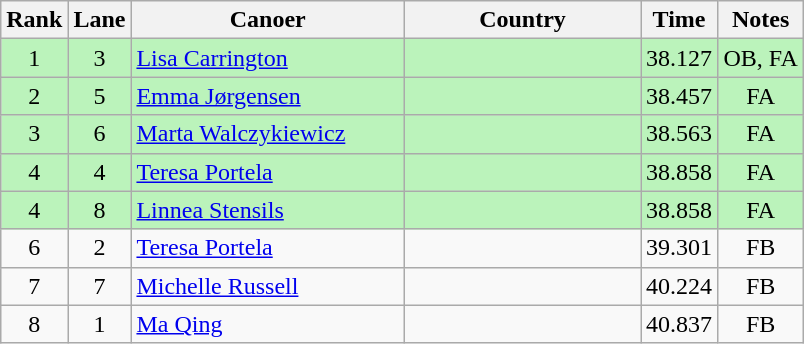<table class="wikitable" style="text-align:center;">
<tr>
<th width=30>Rank</th>
<th width=30>Lane</th>
<th width=175>Canoer</th>
<th width=150>Country</th>
<th width=30>Time</th>
<th width=50>Notes</th>
</tr>
<tr bgcolor=bbf3bb>
<td>1</td>
<td>3</td>
<td align=left><a href='#'>Lisa Carrington</a></td>
<td align=left></td>
<td>38.127</td>
<td>OB, FA</td>
</tr>
<tr bgcolor=bbf3bb>
<td>2</td>
<td>5</td>
<td align=left><a href='#'>Emma Jørgensen</a></td>
<td align=left></td>
<td>38.457</td>
<td>FA</td>
</tr>
<tr bgcolor=bbf3bb>
<td>3</td>
<td>6</td>
<td align=left><a href='#'>Marta Walczykiewicz</a></td>
<td align=left></td>
<td>38.563</td>
<td>FA</td>
</tr>
<tr bgcolor=bbf3bb>
<td>4</td>
<td>4</td>
<td align=left><a href='#'>Teresa Portela</a></td>
<td align=left></td>
<td>38.858</td>
<td>FA</td>
</tr>
<tr bgcolor=bbf3bb>
<td>4</td>
<td>8</td>
<td align=left><a href='#'>Linnea Stensils</a></td>
<td align=left></td>
<td>38.858</td>
<td>FA</td>
</tr>
<tr>
<td>6</td>
<td>2</td>
<td align=left><a href='#'>Teresa Portela</a></td>
<td align=left></td>
<td>39.301</td>
<td>FB</td>
</tr>
<tr>
<td>7</td>
<td>7</td>
<td align=left><a href='#'>Michelle Russell</a></td>
<td align=left></td>
<td>40.224</td>
<td>FB</td>
</tr>
<tr>
<td>8</td>
<td>1</td>
<td align=left><a href='#'>Ma Qing</a></td>
<td align=left></td>
<td>40.837</td>
<td>FB</td>
</tr>
</table>
